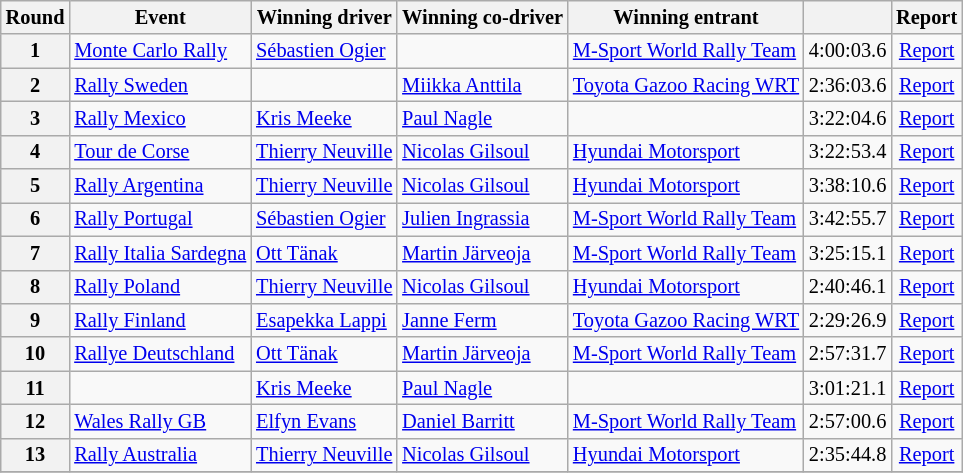<table class="wikitable" style="font-size: 85%;">
<tr>
<th>Round</th>
<th>Event</th>
<th>Winning driver</th>
<th>Winning co-driver</th>
<th>Winning entrant</th>
<th></th>
<th>Report</th>
</tr>
<tr>
<th>1</th>
<td> <a href='#'>Monte Carlo Rally</a></td>
<td> <a href='#'>Sébastien Ogier</a></td>
<td></td>
<td> <a href='#'>M-Sport World Rally Team</a></td>
<td align="center">4:00:03.6</td>
<td align="center"><a href='#'>Report</a></td>
</tr>
<tr>
<th>2</th>
<td> <a href='#'>Rally Sweden</a></td>
<td></td>
<td> <a href='#'>Miikka Anttila</a></td>
<td> <a href='#'>Toyota Gazoo Racing WRT</a></td>
<td align="center">2:36:03.6</td>
<td align="center"><a href='#'>Report</a></td>
</tr>
<tr>
<th>3</th>
<td> <a href='#'>Rally Mexico</a></td>
<td> <a href='#'>Kris Meeke</a></td>
<td> <a href='#'>Paul Nagle</a></td>
<td></td>
<td align="center">3:22:04.6</td>
<td align="center"><a href='#'>Report</a></td>
</tr>
<tr>
<th>4</th>
<td> <a href='#'>Tour de Corse</a></td>
<td> <a href='#'>Thierry Neuville</a></td>
<td> <a href='#'>Nicolas Gilsoul</a></td>
<td> <a href='#'>Hyundai Motorsport</a></td>
<td align="center">3:22:53.4</td>
<td align="center"><a href='#'>Report</a></td>
</tr>
<tr>
<th>5</th>
<td> <a href='#'>Rally Argentina</a></td>
<td> <a href='#'>Thierry Neuville</a></td>
<td> <a href='#'>Nicolas Gilsoul</a></td>
<td> <a href='#'>Hyundai Motorsport</a></td>
<td align="center">3:38:10.6</td>
<td align="center"><a href='#'>Report</a></td>
</tr>
<tr>
<th>6</th>
<td> <a href='#'>Rally Portugal</a></td>
<td> <a href='#'>Sébastien Ogier</a></td>
<td> <a href='#'>Julien Ingrassia</a></td>
<td> <a href='#'>M-Sport World Rally Team</a></td>
<td align="center">3:42:55.7</td>
<td align="center"><a href='#'>Report</a></td>
</tr>
<tr>
<th>7</th>
<td> <a href='#'>Rally Italia Sardegna</a></td>
<td> <a href='#'>Ott Tänak</a></td>
<td> <a href='#'>Martin Järveoja</a></td>
<td> <a href='#'>M-Sport World Rally Team</a></td>
<td align="center">3:25:15.1</td>
<td align="center"><a href='#'>Report</a></td>
</tr>
<tr>
<th>8</th>
<td> <a href='#'>Rally Poland</a></td>
<td> <a href='#'>Thierry Neuville</a></td>
<td> <a href='#'>Nicolas Gilsoul</a></td>
<td> <a href='#'>Hyundai Motorsport</a></td>
<td align="center">2:40:46.1</td>
<td align="center"><a href='#'>Report</a></td>
</tr>
<tr>
<th>9</th>
<td> <a href='#'>Rally Finland</a></td>
<td> <a href='#'>Esapekka Lappi</a></td>
<td> <a href='#'>Janne Ferm</a></td>
<td> <a href='#'>Toyota Gazoo Racing WRT</a></td>
<td align="center">2:29:26.9</td>
<td align="center"><a href='#'>Report</a></td>
</tr>
<tr>
<th>10</th>
<td> <a href='#'>Rallye Deutschland</a></td>
<td> <a href='#'>Ott Tänak</a></td>
<td> <a href='#'>Martin Järveoja</a></td>
<td> <a href='#'>M-Sport World Rally Team</a></td>
<td align="center">2:57:31.7</td>
<td align="center"><a href='#'>Report</a></td>
</tr>
<tr>
<th>11</th>
<td></td>
<td> <a href='#'>Kris Meeke</a></td>
<td> <a href='#'>Paul Nagle</a></td>
<td></td>
<td align="center">3:01:21.1</td>
<td align="center"><a href='#'>Report</a></td>
</tr>
<tr>
<th>12</th>
<td> <a href='#'>Wales Rally GB</a></td>
<td> <a href='#'>Elfyn Evans</a></td>
<td> <a href='#'>Daniel Barritt</a></td>
<td> <a href='#'>M-Sport World Rally Team</a></td>
<td align="center">2:57:00.6</td>
<td align="center"><a href='#'>Report</a></td>
</tr>
<tr>
<th>13</th>
<td> <a href='#'>Rally Australia</a></td>
<td> <a href='#'>Thierry Neuville</a></td>
<td> <a href='#'>Nicolas Gilsoul</a></td>
<td> <a href='#'>Hyundai Motorsport</a></td>
<td align="center">2:35:44.8</td>
<td align="center"><a href='#'>Report</a></td>
</tr>
<tr>
</tr>
</table>
